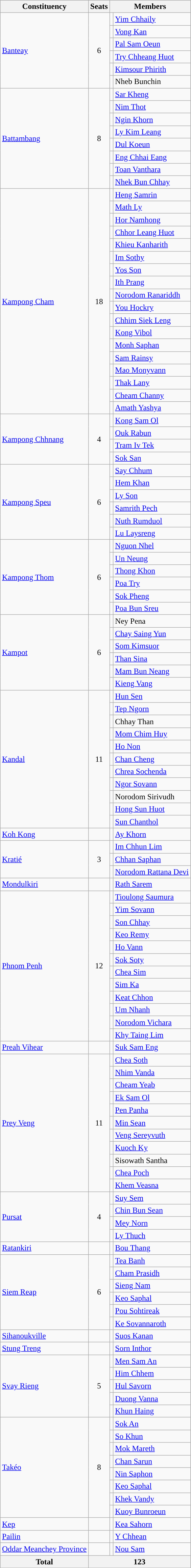<table class=wikitable>
<tr>
<th>Constituency</th>
<th>Seats</th>
<th colspan="2">Members</th>
</tr>
<tr>
<td rowspan="6"><a href='#'>Banteay</a></td>
<td rowspan="6" style="text-align:center">6</td>
<td style="background-color:"></td>
<td><a href='#'>Yim Chhaily</a></td>
</tr>
<tr>
<td style="background-color:"></td>
<td><a href='#'>Vong Kan</a></td>
</tr>
<tr>
<td style="background-color:"></td>
<td><a href='#'>Pal Sam Oeun</a></td>
</tr>
<tr>
<td style="background-color:"></td>
<td><a href='#'>Try Chheang Huot</a></td>
</tr>
<tr>
<td style="background-color:"></td>
<td><a href='#'>Kimsour Phirith</a></td>
</tr>
<tr>
<td style="background-color:"></td>
<td>Nheb Bunchin</td>
</tr>
<tr>
<td rowspan="8"><a href='#'>Battambang</a></td>
<td rowspan="8" style="text-align:center">8</td>
<td style="background-color:"></td>
<td><a href='#'>Sar Kheng</a></td>
</tr>
<tr>
<td style="background-color:"></td>
<td><a href='#'>Nim Thot</a></td>
</tr>
<tr>
<td style="background-color:"></td>
<td><a href='#'>Ngin Khorn</a></td>
</tr>
<tr>
<td style="background-color:"></td>
<td><a href='#'>Ly Kim Leang</a></td>
</tr>
<tr>
<td style="background-color:"></td>
<td><a href='#'>Dul Koeun</a></td>
</tr>
<tr>
<td style="background-color:"></td>
<td><a href='#'>Eng Chhai Eang</a></td>
</tr>
<tr>
<td style="background-color:"></td>
<td><a href='#'>Toan Vanthara</a></td>
</tr>
<tr>
<td style="background-color:"></td>
<td><a href='#'>Nhek Bun Chhay</a></td>
</tr>
<tr>
<td rowspan="18"><a href='#'>Kampong Cham</a></td>
<td rowspan="18" style="text-align:center">18</td>
<td style="background-color:"></td>
<td><a href='#'>Heng Samrin</a></td>
</tr>
<tr>
<td style="background-color:"></td>
<td><a href='#'>Math Ly</a></td>
</tr>
<tr>
<td style="background-color:"></td>
<td><a href='#'>Hor Namhong</a></td>
</tr>
<tr>
<td style="background-color:"></td>
<td><a href='#'>Chhor Leang Huot</a></td>
</tr>
<tr>
<td style="background-color:"></td>
<td><a href='#'>Khieu Kanharith</a></td>
</tr>
<tr>
<td style="background-color:"></td>
<td><a href='#'>Im Sothy</a></td>
</tr>
<tr>
<td style="background-color:"></td>
<td><a href='#'>Yos Son</a></td>
</tr>
<tr>
<td style="background-color:"></td>
<td><a href='#'>Ith Prang</a></td>
</tr>
<tr>
<td style="background-color:"></td>
<td><a href='#'>Norodom Ranariddh</a></td>
</tr>
<tr>
<td style="background-color:"></td>
<td><a href='#'>You Hockry</a></td>
</tr>
<tr>
<td style="background-color:"></td>
<td><a href='#'>Chhim Siek Leng</a></td>
</tr>
<tr>
<td style="background-color:"></td>
<td><a href='#'>Kong Vibol</a></td>
</tr>
<tr>
<td style="background-color:"></td>
<td><a href='#'>Monh Saphan</a></td>
</tr>
<tr>
<td style="background-color:"></td>
<td><a href='#'>Sam Rainsy</a></td>
</tr>
<tr>
<td style="background-color:"></td>
<td><a href='#'>Mao Monyvann</a></td>
</tr>
<tr>
<td style="background-color:"></td>
<td><a href='#'>Thak Lany</a></td>
</tr>
<tr>
<td style="background-color:"></td>
<td><a href='#'>Cheam Channy</a></td>
</tr>
<tr>
<td style="background-color:"></td>
<td><a href='#'>Amath Yashya</a></td>
</tr>
<tr>
<td rowspan="4"><a href='#'>Kampong Chhnang</a></td>
<td rowspan="4" style="text-align:center">4</td>
<td style="background-color:"></td>
<td><a href='#'>Kong Sam Ol</a></td>
</tr>
<tr>
<td style="background-color:"></td>
<td><a href='#'>Ouk Rabun</a></td>
</tr>
<tr>
<td style="background-color:"></td>
<td><a href='#'>Tram Iv Tek</a></td>
</tr>
<tr>
<td style="background-color:"></td>
<td><a href='#'>Sok San</a></td>
</tr>
<tr>
<td rowspan="6"><a href='#'>Kampong Speu</a></td>
<td rowspan="6" style="text-align:center">6</td>
<td style="background-color:"></td>
<td><a href='#'>Say Chhum</a></td>
</tr>
<tr>
<td style="background-color:"></td>
<td><a href='#'>Hem Khan</a></td>
</tr>
<tr>
<td style="background-color:"></td>
<td><a href='#'>Ly Son</a></td>
</tr>
<tr>
<td style="background-color:"></td>
<td><a href='#'>Samrith Pech</a></td>
</tr>
<tr>
<td style="background-color:"></td>
<td><a href='#'>Nuth Rumduol</a></td>
</tr>
<tr>
<td style="background-color:"></td>
<td><a href='#'>Lu Laysreng</a></td>
</tr>
<tr>
<td rowspan="6"><a href='#'>Kampong Thom</a></td>
<td rowspan="6" style="text-align:center">6</td>
<td style="background-color:"></td>
<td><a href='#'>Nguon Nhel</a></td>
</tr>
<tr>
<td style="background-color:"></td>
<td><a href='#'>Un Neung</a></td>
</tr>
<tr>
<td style="background-color:"></td>
<td><a href='#'>Thong Khon</a></td>
</tr>
<tr>
<td style="background-color:"></td>
<td><a href='#'>Poa Try</a></td>
</tr>
<tr>
<td style="background-color:"></td>
<td><a href='#'>Sok Pheng</a></td>
</tr>
<tr>
<td style="background-color:"></td>
<td><a href='#'>Poa Bun Sreu</a></td>
</tr>
<tr>
<td rowspan="6"><a href='#'>Kampot</a></td>
<td rowspan="6" style="text-align:center">6</td>
<td style="background-color:"></td>
<td>Ney Pena</td>
</tr>
<tr>
<td style="background-color:"></td>
<td><a href='#'>Chay Saing Yun</a></td>
</tr>
<tr>
<td style="background-color:"></td>
<td><a href='#'>Som Kimsuor</a></td>
</tr>
<tr>
<td style="background-color:"></td>
<td><a href='#'>Than Sina</a></td>
</tr>
<tr>
<td style="background-color:"></td>
<td><a href='#'>Mam Bun Neang</a></td>
</tr>
<tr>
<td style="background-color:"></td>
<td><a href='#'>Kieng Vang</a></td>
</tr>
<tr>
<td rowspan="11"><a href='#'>Kandal</a></td>
<td rowspan="11" style="text-align:center">11</td>
<td style="background-color:"></td>
<td><a href='#'>Hun Sen</a></td>
</tr>
<tr>
<td style="background-color:"></td>
<td><a href='#'>Tep Ngorn</a></td>
</tr>
<tr>
<td style="background-color:"></td>
<td>Chhay Than</td>
</tr>
<tr>
<td style="background-color:"></td>
<td><a href='#'>Mom Chim Huy</a></td>
</tr>
<tr>
<td style="background-color:"></td>
<td><a href='#'>Ho Non</a></td>
</tr>
<tr>
<td style="background-color:"></td>
<td><a href='#'>Chan Cheng</a></td>
</tr>
<tr>
<td style="background-color:"></td>
<td><a href='#'>Chrea Sochenda</a></td>
</tr>
<tr>
<td style="background-color:"></td>
<td><a href='#'>Ngor Sovann</a></td>
</tr>
<tr>
<td style="background-color:"></td>
<td>Norodom Sirivudh</td>
</tr>
<tr>
<td style="background-color:"></td>
<td><a href='#'>Hong Sun Huot</a></td>
</tr>
<tr>
<td style="background-color:"></td>
<td><a href='#'>Sun Chanthol</a></td>
</tr>
<tr>
<td><a href='#'>Koh Kong</a></td>
<td></td>
<td style="background-color:"></td>
<td><a href='#'>Ay Khorn</a></td>
</tr>
<tr>
<td rowspan="3"><a href='#'>Kratié</a></td>
<td rowspan="3" style="text-align:center">3</td>
<td style="background-color:"></td>
<td><a href='#'>Im Chhun Lim</a></td>
</tr>
<tr>
<td style="background-color:"></td>
<td><a href='#'>Chhan Saphan</a></td>
</tr>
<tr>
<td style="background-color:"></td>
<td><a href='#'>Norodom Rattana Devi</a></td>
</tr>
<tr>
<td><a href='#'>Mondulkiri</a></td>
<td></td>
<td style="background-color:"></td>
<td><a href='#'>Rath Sarem</a></td>
</tr>
<tr>
<td rowspan="12"><a href='#'>Phnom Penh</a></td>
<td rowspan="12" style="text-align:center">12</td>
<td style="background-color:"></td>
<td><a href='#'>Tioulong Saumura</a></td>
</tr>
<tr>
<td style="background-color:"></td>
<td><a href='#'>Yim Sovann</a></td>
</tr>
<tr>
<td style="background-color:"></td>
<td><a href='#'>Son Chhay</a></td>
</tr>
<tr>
<td style="background-color:"></td>
<td><a href='#'>Keo Remy</a></td>
</tr>
<tr>
<td style="background-color:"></td>
<td><a href='#'>Ho Vann</a></td>
</tr>
<tr>
<td style="background-color:"></td>
<td><a href='#'>Sok Soty</a></td>
</tr>
<tr>
<td style="background-color:"></td>
<td><a href='#'>Chea Sim</a></td>
</tr>
<tr>
<td style="background-color:"></td>
<td><a href='#'>Sim Ka</a></td>
</tr>
<tr>
<td style="background-color:"></td>
<td><a href='#'>Keat Chhon</a></td>
</tr>
<tr>
<td style="background-color:"></td>
<td><a href='#'>Um Nhanh</a></td>
</tr>
<tr>
<td style="background-color:"></td>
<td><a href='#'>Norodom Vichara</a></td>
</tr>
<tr>
<td style="background-color:"></td>
<td><a href='#'>Khy Taing Lim</a></td>
</tr>
<tr>
<td><a href='#'>Preah Vihear</a></td>
<td></td>
<td style="background-color:"></td>
<td><a href='#'>Suk Sam Eng</a></td>
</tr>
<tr>
<td rowspan="11"><a href='#'>Prey Veng</a></td>
<td rowspan="11" style="text-align:center">11</td>
<td style="background-color:"></td>
<td><a href='#'>Chea Soth</a></td>
</tr>
<tr>
<td style="background-color:"></td>
<td><a href='#'>Nhim Vanda</a></td>
</tr>
<tr>
<td style="background-color:"></td>
<td><a href='#'>Cheam Yeab</a></td>
</tr>
<tr>
<td style="background-color:"></td>
<td><a href='#'>Ek Sam Ol</a></td>
</tr>
<tr>
<td style="background-color:"></td>
<td><a href='#'>Pen Panha</a></td>
</tr>
<tr>
<td style="background-color:"></td>
<td><a href='#'>Min Sean</a></td>
</tr>
<tr>
<td style="background-color:"></td>
<td><a href='#'>Veng Sereyvuth</a></td>
</tr>
<tr>
<td style="background-color:"></td>
<td><a href='#'>Kuoch Ky</a></td>
</tr>
<tr>
<td style="background-color:"></td>
<td>Sisowath Santha</td>
</tr>
<tr>
<td style="background-color:"></td>
<td><a href='#'>Chea Poch</a></td>
</tr>
<tr>
<td style="background-color:"></td>
<td><a href='#'>Khem Veasna</a></td>
</tr>
<tr>
<td rowspan="4"><a href='#'>Pursat</a></td>
<td rowspan="4" style="text-align:center">4</td>
<td style="background-color:"></td>
<td><a href='#'>Suy Sem</a></td>
</tr>
<tr>
<td style="background-color:"></td>
<td><a href='#'>Chin Bun Sean</a></td>
</tr>
<tr>
<td style="background-color:"></td>
<td><a href='#'>Mey Norn</a></td>
</tr>
<tr>
<td style="background-color:"></td>
<td><a href='#'>Ly Thuch</a></td>
</tr>
<tr>
<td><a href='#'>Ratankiri</a></td>
<td></td>
<td style="background-color:"></td>
<td><a href='#'>Bou Thang</a></td>
</tr>
<tr>
<td rowspan="6"><a href='#'>Siem Reap</a></td>
<td rowspan="6" style="text-align:center">6</td>
<td style="background-color:"></td>
<td><a href='#'>Tea Banh</a></td>
</tr>
<tr>
<td style="background-color:"></td>
<td><a href='#'>Cham Prasidh</a></td>
</tr>
<tr>
<td style="background-color:"></td>
<td><a href='#'>Sieng Nam</a></td>
</tr>
<tr>
<td style="background-color:"></td>
<td><a href='#'>Keo Saphal</a></td>
</tr>
<tr>
<td style="background-color:"></td>
<td><a href='#'>Pou Sohtireak</a></td>
</tr>
<tr>
<td style="background-color:"></td>
<td><a href='#'>Ke Sovannaroth</a></td>
</tr>
<tr>
<td><a href='#'>Sihanoukville</a></td>
<td></td>
<td style="background-color:"></td>
<td><a href='#'>Suos Kanan</a></td>
</tr>
<tr>
<td><a href='#'>Stung Treng</a></td>
<td></td>
<td style="background-color:"></td>
<td><a href='#'>Sorn Inthor</a></td>
</tr>
<tr>
<td rowspan="5"><a href='#'>Svay Rieng</a></td>
<td rowspan="5" style="text-align:center">5</td>
<td style="background-color:"></td>
<td><a href='#'>Men Sam An</a></td>
</tr>
<tr>
<td style="background-color:"></td>
<td><a href='#'>Him Chhem</a></td>
</tr>
<tr>
<td style="background-color:"></td>
<td><a href='#'>Hul Savorn</a></td>
</tr>
<tr>
<td style="background-color:"></td>
<td><a href='#'>Duong Vanna</a></td>
</tr>
<tr>
<td style="background-color:"></td>
<td><a href='#'>Khun Haing</a></td>
</tr>
<tr>
<td rowspan="8"><a href='#'>Takéo</a></td>
<td rowspan="8" style="text-align:center">8</td>
<td style="background-color:"></td>
<td><a href='#'>Sok An</a></td>
</tr>
<tr>
<td style="background-color:"></td>
<td><a href='#'>So Khun</a></td>
</tr>
<tr>
<td style="background-color:"></td>
<td><a href='#'>Mok Mareth</a></td>
</tr>
<tr>
<td style="background-color:"></td>
<td><a href='#'>Chan Sarun</a></td>
</tr>
<tr>
<td style="background-color:"></td>
<td><a href='#'>Nin Saphon</a></td>
</tr>
<tr>
<td style="background-color:"></td>
<td><a href='#'>Keo Saphal</a></td>
</tr>
<tr>
<td style="background-color:"></td>
<td><a href='#'>Khek Vandy</a></td>
</tr>
<tr>
<td style="background-color:"></td>
<td><a href='#'>Kuoy Bunroeun</a></td>
</tr>
<tr>
<td><a href='#'>Kep</a></td>
<td></td>
<td style="background-color:"></td>
<td><a href='#'>Kea Sahorn</a></td>
</tr>
<tr>
<td><a href='#'>Pailin</a></td>
<td></td>
<td style="background-color:"></td>
<td><a href='#'>Y Chhean</a></td>
</tr>
<tr>
<td><a href='#'>Oddar Meanchey Province</a></td>
<td></td>
<td style="background-color:"></td>
<td><a href='#'>Nou Sam</a></td>
</tr>
<tr>
<th>Total</th>
<th colspan="3">123</th>
</tr>
<tr>
</tr>
</table>
